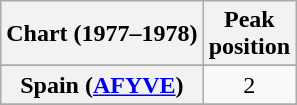<table class="wikitable sortable plainrowheaders" style="text-align:center">
<tr>
<th scope="col">Chart (1977–1978)</th>
<th scope="col">Peak<br>position</th>
</tr>
<tr>
</tr>
<tr>
</tr>
<tr>
<th scope="row">Spain (<a href='#'>AFYVE</a>)</th>
<td>2</td>
</tr>
<tr>
</tr>
<tr>
</tr>
</table>
